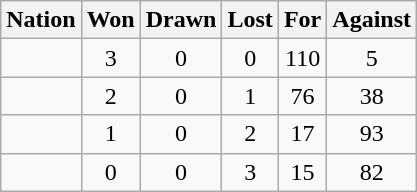<table class="wikitable" style="text-align: center;">
<tr>
<th>Nation</th>
<th>Won</th>
<th>Drawn</th>
<th>Lost</th>
<th>For</th>
<th>Against</th>
</tr>
<tr>
<td align="left"></td>
<td>3</td>
<td>0</td>
<td>0</td>
<td>110</td>
<td>5</td>
</tr>
<tr>
<td align="left"></td>
<td>2</td>
<td>0</td>
<td>1</td>
<td>76</td>
<td>38</td>
</tr>
<tr>
<td align="left"></td>
<td>1</td>
<td>0</td>
<td>2</td>
<td>17</td>
<td>93</td>
</tr>
<tr>
<td align="left"></td>
<td>0</td>
<td>0</td>
<td>3</td>
<td>15</td>
<td>82</td>
</tr>
</table>
